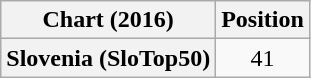<table class="wikitable plainrowheaders" style="text-align:center">
<tr>
<th scope="col">Chart (2016)</th>
<th scope="col">Position</th>
</tr>
<tr>
<th scope="row">Slovenia (SloTop50)</th>
<td>41</td>
</tr>
</table>
